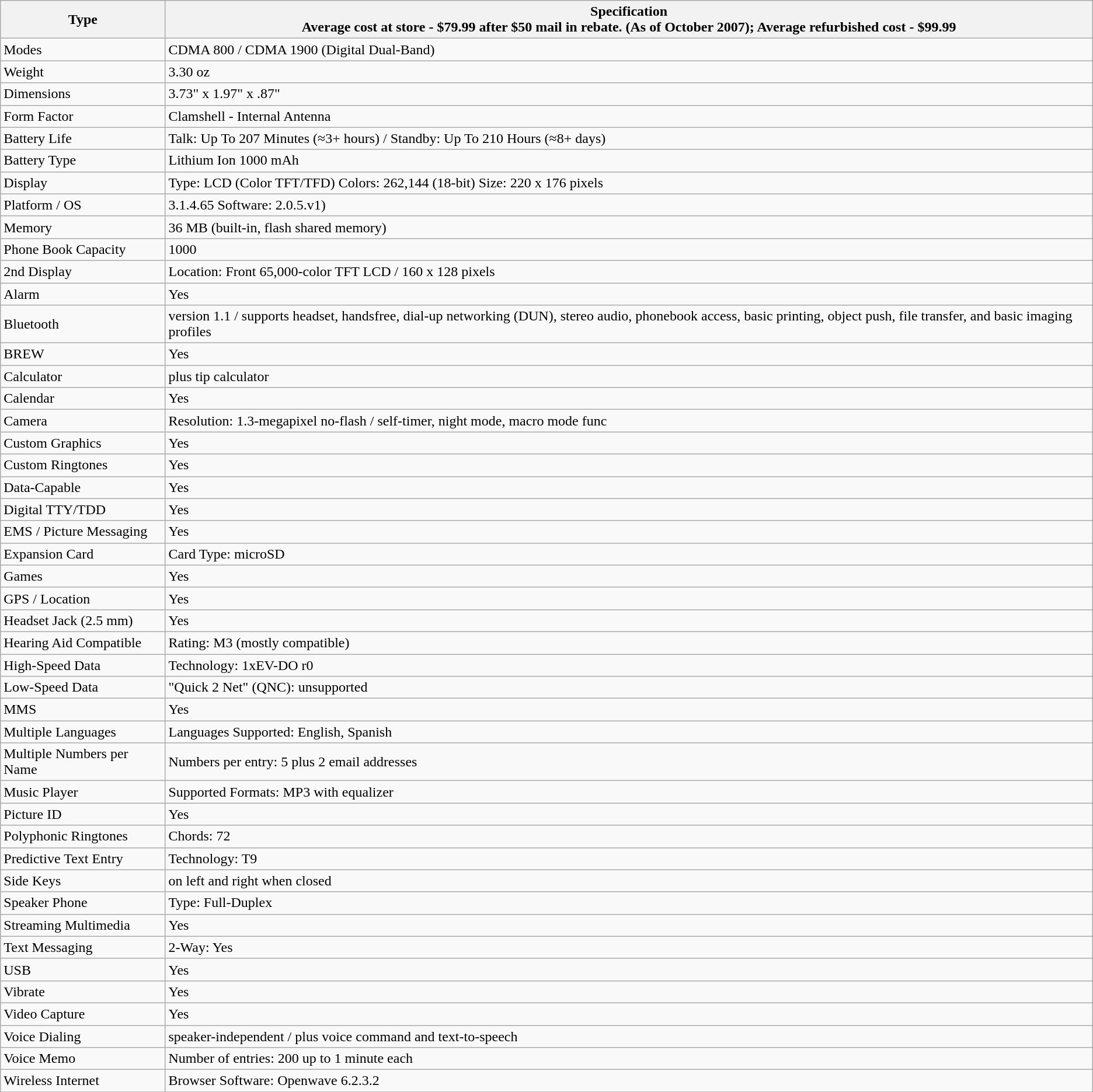<table class="wikitable">
<tr>
<th>Type</th>
<th>Specification<br>Average cost at store - $79.99 after $50 mail in rebate. (As of October 2007); Average refurbished cost - $99.99</th>
</tr>
<tr>
<td>Modes</td>
<td>CDMA 800 / CDMA 1900 (Digital Dual-Band)</td>
</tr>
<tr>
<td>Weight</td>
<td>3.30 oz</td>
</tr>
<tr>
<td>Dimensions</td>
<td>3.73" x 1.97" x .87"</td>
</tr>
<tr>
<td>Form Factor</td>
<td>Clamshell - Internal Antenna</td>
</tr>
<tr>
<td>Battery Life</td>
<td>Talk: Up To 207 Minutes (≈3+ hours) / Standby: Up To 210 Hours (≈8+ days)</td>
</tr>
<tr>
<td>Battery Type</td>
<td>Lithium Ion 1000 mAh</td>
</tr>
<tr>
<td>Display</td>
<td>Type: LCD (Color TFT/TFD) Colors: 262,144 (18-bit) Size: 220 x 176 pixels</td>
</tr>
<tr>
<td>Platform / OS</td>
<td>3.1.4.65 Software: 2.0.5.v1)</td>
</tr>
<tr>
<td>Memory</td>
<td>36 MB   (built-in, flash shared memory)</td>
</tr>
<tr>
<td>Phone Book Capacity</td>
<td>1000</td>
</tr>
<tr>
<td>2nd Display</td>
<td>Location: Front 65,000-color TFT LCD / 160 x 128 pixels</td>
</tr>
<tr>
<td>Alarm</td>
<td>Yes</td>
</tr>
<tr>
<td>Bluetooth</td>
<td>version 1.1 / supports headset, handsfree, dial-up networking (DUN), stereo audio, phonebook access, basic printing, object push, file transfer, and basic imaging profiles</td>
</tr>
<tr>
<td>BREW</td>
<td>Yes</td>
</tr>
<tr>
<td>Calculator</td>
<td>plus tip calculator</td>
</tr>
<tr>
<td>Calendar</td>
<td>Yes</td>
</tr>
<tr>
<td>Camera</td>
<td>Resolution: 1.3-megapixel no-flash / self-timer, night mode, macro mode func</td>
</tr>
<tr>
<td>Custom Graphics</td>
<td>Yes</td>
</tr>
<tr>
<td>Custom Ringtones</td>
<td>Yes</td>
</tr>
<tr>
<td>Data-Capable</td>
<td>Yes</td>
</tr>
<tr>
<td>Digital TTY/TDD</td>
<td>Yes</td>
</tr>
<tr>
<td>EMS / Picture Messaging</td>
<td>Yes</td>
</tr>
<tr>
<td>Expansion Card</td>
<td>Card Type: microSD</td>
</tr>
<tr>
<td>Games</td>
<td>Yes</td>
</tr>
<tr>
<td>GPS / Location</td>
<td>Yes</td>
</tr>
<tr>
<td>Headset Jack (2.5 mm)</td>
<td>Yes</td>
</tr>
<tr>
<td>Hearing Aid Compatible</td>
<td>Rating: M3 (mostly compatible)</td>
</tr>
<tr>
<td>High-Speed Data</td>
<td>Technology: 1xEV-DO r0</td>
</tr>
<tr>
<td>Low-Speed Data</td>
<td>"Quick 2 Net" (QNC): unsupported</td>
</tr>
<tr>
<td>MMS</td>
<td>Yes</td>
</tr>
<tr>
<td>Multiple Languages</td>
<td>Languages Supported: English, Spanish</td>
</tr>
<tr>
<td>Multiple Numbers per Name</td>
<td>Numbers per entry: 5 plus 2 email addresses</td>
</tr>
<tr>
<td>Music Player</td>
<td>Supported Formats: MP3 with equalizer</td>
</tr>
<tr>
<td>Picture ID</td>
<td>Yes</td>
</tr>
<tr>
<td>Polyphonic Ringtones</td>
<td>Chords: 72</td>
</tr>
<tr>
<td>Predictive Text Entry</td>
<td>Technology: T9</td>
</tr>
<tr>
<td>Side Keys</td>
<td>on left and right when closed</td>
</tr>
<tr>
<td>Speaker Phone</td>
<td>Type: Full-Duplex</td>
</tr>
<tr>
<td>Streaming Multimedia</td>
<td>Yes</td>
</tr>
<tr>
<td>Text Messaging</td>
<td>2-Way: Yes</td>
</tr>
<tr>
<td>USB</td>
<td>Yes</td>
</tr>
<tr>
<td>Vibrate</td>
<td>Yes</td>
</tr>
<tr>
<td>Video Capture</td>
<td>Yes</td>
</tr>
<tr>
<td>Voice Dialing</td>
<td>speaker-independent / plus voice command and text-to-speech</td>
</tr>
<tr>
<td>Voice Memo</td>
<td>Number of entries: 200 up to 1 minute each</td>
</tr>
<tr>
<td>Wireless Internet</td>
<td>Browser Software: Openwave 6.2.3.2</td>
</tr>
<tr>
</tr>
</table>
